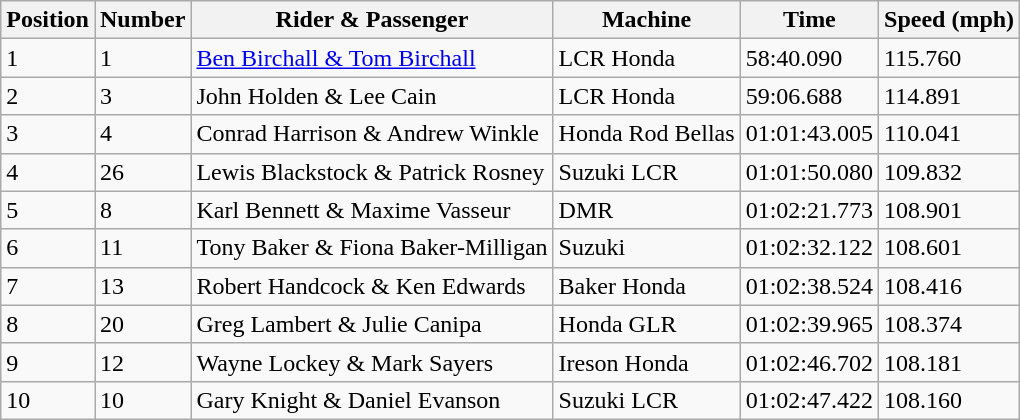<table class="wikitable">
<tr>
<th>Position</th>
<th>Number</th>
<th>Rider & Passenger</th>
<th>Machine</th>
<th>Time</th>
<th>Speed (mph)</th>
</tr>
<tr>
<td>1</td>
<td>1</td>
<td><a href='#'>Ben Birchall & Tom Birchall</a></td>
<td>LCR Honda</td>
<td>58:40.090</td>
<td>115.760</td>
</tr>
<tr>
<td>2</td>
<td>3</td>
<td>John Holden & Lee Cain</td>
<td>LCR Honda</td>
<td>59:06.688</td>
<td>114.891</td>
</tr>
<tr>
<td>3</td>
<td>4</td>
<td>Conrad Harrison & Andrew Winkle</td>
<td>Honda Rod Bellas</td>
<td>01:01:43.005</td>
<td>110.041</td>
</tr>
<tr>
<td>4</td>
<td>26</td>
<td>Lewis Blackstock & Patrick Rosney</td>
<td>Suzuki LCR</td>
<td>01:01:50.080</td>
<td>109.832</td>
</tr>
<tr>
<td>5</td>
<td>8</td>
<td>Karl Bennett & Maxime Vasseur</td>
<td>DMR</td>
<td>01:02:21.773</td>
<td>108.901</td>
</tr>
<tr>
<td>6</td>
<td>11</td>
<td>Tony Baker & Fiona Baker-Milligan</td>
<td>Suzuki</td>
<td>01:02:32.122</td>
<td>108.601</td>
</tr>
<tr>
<td>7</td>
<td>13</td>
<td>Robert Handcock & Ken Edwards</td>
<td>Baker Honda</td>
<td>01:02:38.524</td>
<td>108.416</td>
</tr>
<tr>
<td>8</td>
<td>20</td>
<td>Greg Lambert & Julie Canipa</td>
<td>Honda GLR</td>
<td>01:02:39.965</td>
<td>108.374</td>
</tr>
<tr>
<td>9</td>
<td>12</td>
<td>Wayne Lockey & Mark Sayers</td>
<td>Ireson Honda</td>
<td>01:02:46.702</td>
<td>108.181</td>
</tr>
<tr>
<td>10</td>
<td>10</td>
<td>Gary Knight & Daniel Evanson</td>
<td>Suzuki LCR</td>
<td>01:02:47.422</td>
<td>108.160</td>
</tr>
</table>
